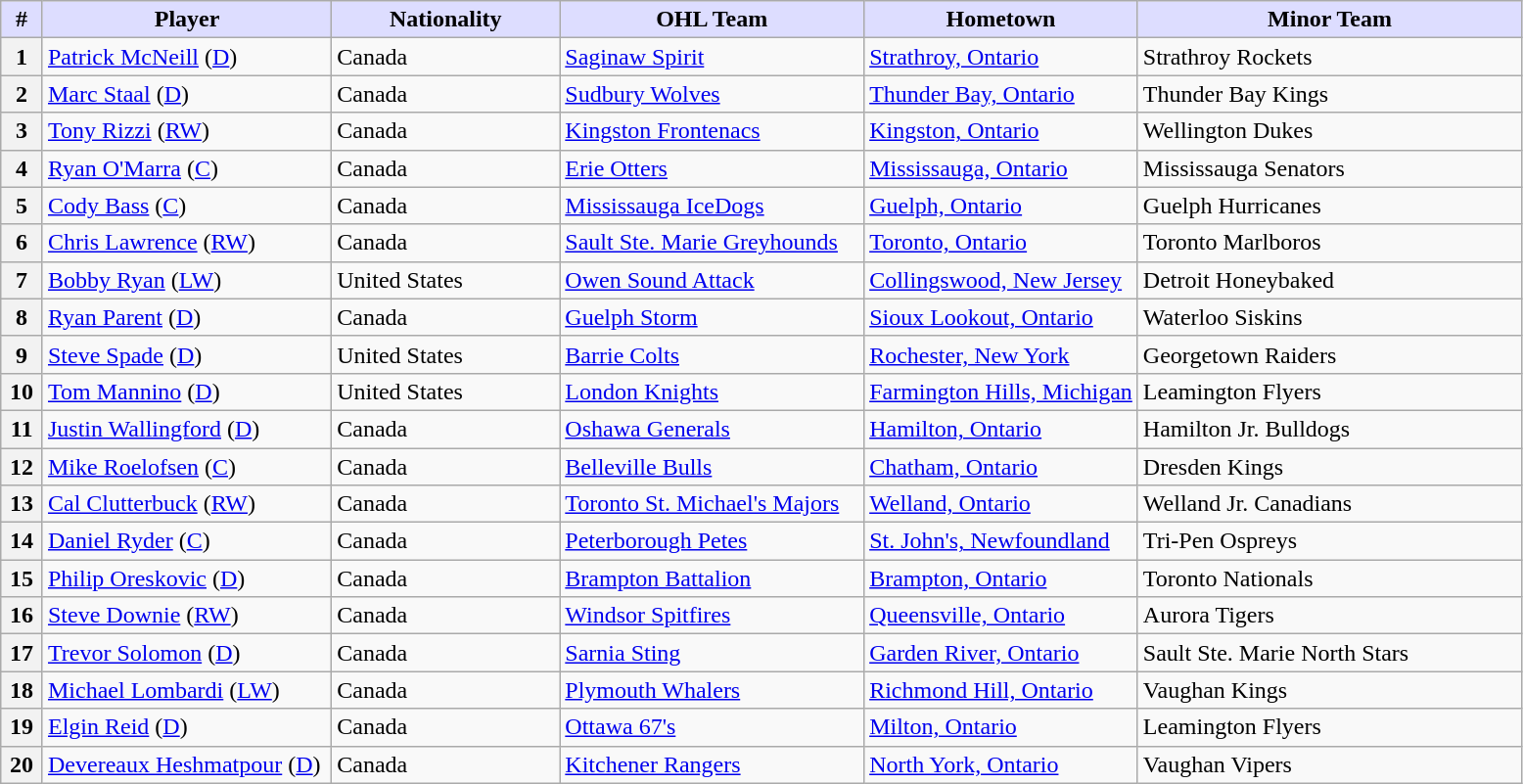<table class="wikitable">
<tr>
<th style="background:#ddf; width:2.75%;">#</th>
<th style="background:#ddf; width:19.0%;">Player</th>
<th style="background:#ddf; width:15.0%;">Nationality</th>
<th style="background:#ddf; width:20.0%;">OHL Team</th>
<th style="background:#ddf; width:18.0%;">Hometown</th>
<th style="background:#ddf; width:100.0%;">Minor Team</th>
</tr>
<tr>
<th>1</th>
<td><a href='#'>Patrick McNeill</a> (<a href='#'>D</a>)</td>
<td> Canada</td>
<td><a href='#'>Saginaw Spirit</a></td>
<td><a href='#'>Strathroy, Ontario</a></td>
<td>Strathroy Rockets</td>
</tr>
<tr>
<th>2</th>
<td><a href='#'>Marc Staal</a> (<a href='#'>D</a>)</td>
<td> Canada</td>
<td><a href='#'>Sudbury Wolves</a></td>
<td><a href='#'>Thunder Bay, Ontario</a></td>
<td>Thunder Bay Kings</td>
</tr>
<tr>
<th>3</th>
<td><a href='#'>Tony Rizzi</a> (<a href='#'>RW</a>)</td>
<td> Canada</td>
<td><a href='#'>Kingston Frontenacs</a></td>
<td><a href='#'>Kingston, Ontario</a></td>
<td>Wellington Dukes</td>
</tr>
<tr>
<th>4</th>
<td><a href='#'>Ryan O'Marra</a> (<a href='#'>C</a>)</td>
<td> Canada</td>
<td><a href='#'>Erie Otters</a></td>
<td><a href='#'>Mississauga, Ontario</a></td>
<td>Mississauga Senators</td>
</tr>
<tr>
<th>5</th>
<td><a href='#'>Cody Bass</a> (<a href='#'>C</a>)</td>
<td> Canada</td>
<td><a href='#'>Mississauga IceDogs</a></td>
<td><a href='#'>Guelph, Ontario</a></td>
<td>Guelph Hurricanes</td>
</tr>
<tr>
<th>6</th>
<td><a href='#'>Chris Lawrence</a> (<a href='#'>RW</a>)</td>
<td> Canada</td>
<td><a href='#'>Sault Ste. Marie Greyhounds</a></td>
<td><a href='#'>Toronto, Ontario</a></td>
<td>Toronto Marlboros</td>
</tr>
<tr>
<th>7</th>
<td><a href='#'>Bobby Ryan</a> (<a href='#'>LW</a>)</td>
<td> United States</td>
<td><a href='#'>Owen Sound Attack</a></td>
<td><a href='#'>Collingswood, New Jersey</a></td>
<td>Detroit Honeybaked</td>
</tr>
<tr>
<th>8</th>
<td><a href='#'>Ryan Parent</a> (<a href='#'>D</a>)</td>
<td> Canada</td>
<td><a href='#'>Guelph Storm</a></td>
<td><a href='#'>Sioux Lookout, Ontario</a></td>
<td>Waterloo Siskins</td>
</tr>
<tr>
<th>9</th>
<td><a href='#'>Steve Spade</a> (<a href='#'>D</a>)</td>
<td> United States</td>
<td><a href='#'>Barrie Colts</a></td>
<td><a href='#'>Rochester, New York</a></td>
<td>Georgetown Raiders</td>
</tr>
<tr>
<th>10</th>
<td><a href='#'>Tom Mannino</a> (<a href='#'>D</a>)</td>
<td> United States</td>
<td><a href='#'>London Knights</a></td>
<td><a href='#'>Farmington Hills, Michigan</a></td>
<td>Leamington Flyers</td>
</tr>
<tr>
<th>11</th>
<td><a href='#'>Justin Wallingford</a> (<a href='#'>D</a>)</td>
<td> Canada</td>
<td><a href='#'>Oshawa Generals</a></td>
<td><a href='#'>Hamilton, Ontario</a></td>
<td>Hamilton Jr. Bulldogs</td>
</tr>
<tr>
<th>12</th>
<td><a href='#'>Mike Roelofsen</a> (<a href='#'>C</a>)</td>
<td> Canada</td>
<td><a href='#'>Belleville Bulls</a></td>
<td><a href='#'>Chatham, Ontario</a></td>
<td>Dresden Kings</td>
</tr>
<tr>
<th>13</th>
<td><a href='#'>Cal Clutterbuck</a> (<a href='#'>RW</a>)</td>
<td> Canada</td>
<td><a href='#'>Toronto St. Michael's Majors</a></td>
<td><a href='#'>Welland, Ontario</a></td>
<td>Welland Jr. Canadians</td>
</tr>
<tr>
<th>14</th>
<td><a href='#'>Daniel Ryder</a> (<a href='#'>C</a>)</td>
<td> Canada</td>
<td><a href='#'>Peterborough Petes</a></td>
<td><a href='#'>St. John's, Newfoundland</a></td>
<td>Tri-Pen Ospreys</td>
</tr>
<tr>
<th>15</th>
<td><a href='#'>Philip Oreskovic</a> (<a href='#'>D</a>)</td>
<td> Canada</td>
<td><a href='#'>Brampton Battalion</a></td>
<td><a href='#'>Brampton, Ontario</a></td>
<td>Toronto Nationals</td>
</tr>
<tr>
<th>16</th>
<td><a href='#'>Steve Downie</a> (<a href='#'>RW</a>)</td>
<td> Canada</td>
<td><a href='#'>Windsor Spitfires</a></td>
<td><a href='#'>Queensville, Ontario</a></td>
<td>Aurora Tigers</td>
</tr>
<tr>
<th>17</th>
<td><a href='#'>Trevor Solomon</a> (<a href='#'>D</a>)</td>
<td> Canada</td>
<td><a href='#'>Sarnia Sting</a></td>
<td><a href='#'>Garden River, Ontario</a></td>
<td>Sault Ste. Marie North Stars</td>
</tr>
<tr>
<th>18</th>
<td><a href='#'>Michael Lombardi</a> (<a href='#'>LW</a>)</td>
<td> Canada</td>
<td><a href='#'>Plymouth Whalers</a></td>
<td><a href='#'>Richmond Hill, Ontario</a></td>
<td>Vaughan Kings</td>
</tr>
<tr>
<th>19</th>
<td><a href='#'>Elgin Reid</a> (<a href='#'>D</a>)</td>
<td> Canada</td>
<td><a href='#'>Ottawa 67's</a></td>
<td><a href='#'>Milton, Ontario</a></td>
<td>Leamington Flyers</td>
</tr>
<tr>
<th>20</th>
<td><a href='#'>Devereaux Heshmatpour</a> (<a href='#'>D</a>)</td>
<td> Canada</td>
<td><a href='#'>Kitchener Rangers</a></td>
<td><a href='#'>North York, Ontario</a></td>
<td>Vaughan Vipers</td>
</tr>
</table>
